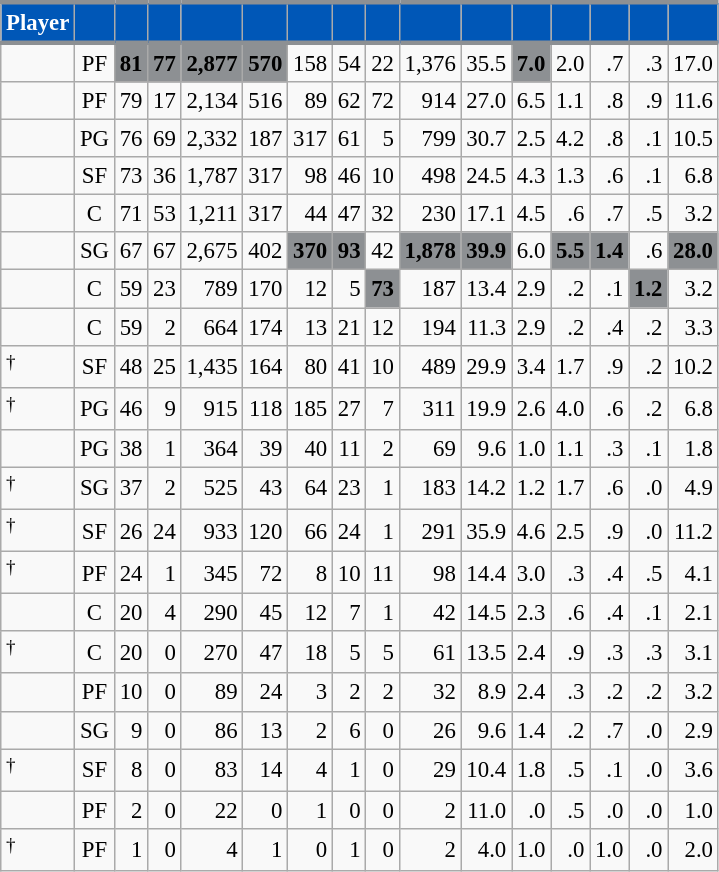<table class="wikitable sortable" style="font-size: 95%; text-align:right;">
<tr>
<th style="background:#0057B7; color:#FFFFFF; border-top:#8D9093 3px solid; border-bottom:#8D9093 3px solid;">Player</th>
<th style="background:#0057B7; color:#FFFFFF; border-top:#8D9093 3px solid; border-bottom:#8D9093 3px solid;"></th>
<th style="background:#0057B7; color:#FFFFFF; border-top:#8D9093 3px solid; border-bottom:#8D9093 3px solid;"></th>
<th style="background:#0057B7; color:#FFFFFF; border-top:#8D9093 3px solid; border-bottom:#8D9093 3px solid;"></th>
<th style="background:#0057B7; color:#FFFFFF; border-top:#8D9093 3px solid; border-bottom:#8D9093 3px solid;"></th>
<th style="background:#0057B7; color:#FFFFFF; border-top:#8D9093 3px solid; border-bottom:#8D9093 3px solid;"></th>
<th style="background:#0057B7; color:#FFFFFF; border-top:#8D9093 3px solid; border-bottom:#8D9093 3px solid;"></th>
<th style="background:#0057B7; color:#FFFFFF; border-top:#8D9093 3px solid; border-bottom:#8D9093 3px solid;"></th>
<th style="background:#0057B7; color:#FFFFFF; border-top:#8D9093 3px solid; border-bottom:#8D9093 3px solid;"></th>
<th style="background:#0057B7; color:#FFFFFF; border-top:#8D9093 3px solid; border-bottom:#8D9093 3px solid;"></th>
<th style="background:#0057B7; color:#FFFFFF; border-top:#8D9093 3px solid; border-bottom:#8D9093 3px solid;"></th>
<th style="background:#0057B7; color:#FFFFFF; border-top:#8D9093 3px solid; border-bottom:#8D9093 3px solid;"></th>
<th style="background:#0057B7; color:#FFFFFF; border-top:#8D9093 3px solid; border-bottom:#8D9093 3px solid;"></th>
<th style="background:#0057B7; color:#FFFFFF; border-top:#8D9093 3px solid; border-bottom:#8D9093 3px solid;"></th>
<th style="background:#0057B7; color:#FFFFFF; border-top:#8D9093 3px solid; border-bottom:#8D9093 3px solid;"></th>
<th style="background:#0057B7; color:#FFFFFF; border-top:#8D9093 3px solid; border-bottom:#8D9093 3px solid;"></th>
</tr>
<tr>
<td style="text-align:left;"></td>
<td style="text-align:center;">PF</td>
<td style="background:#8D9093; color:#010101;"><strong>81</strong></td>
<td style="background:#8D9093; color:#010101;"><strong>77</strong></td>
<td style="background:#8D9093; color:#010101;"><strong>2,877</strong></td>
<td style="background:#8D9093; color:#010101;"><strong>570</strong></td>
<td>158</td>
<td>54</td>
<td>22</td>
<td>1,376</td>
<td>35.5</td>
<td style="background:#8D9093; color:#010101;"><strong>7.0</strong></td>
<td>2.0</td>
<td>.7</td>
<td>.3</td>
<td>17.0</td>
</tr>
<tr>
<td style="text-align:left;"></td>
<td style="text-align:center;">PF</td>
<td>79</td>
<td>17</td>
<td>2,134</td>
<td>516</td>
<td>89</td>
<td>62</td>
<td>72</td>
<td>914</td>
<td>27.0</td>
<td>6.5</td>
<td>1.1</td>
<td>.8</td>
<td>.9</td>
<td>11.6</td>
</tr>
<tr>
<td style="text-align:left;"></td>
<td style="text-align:center;">PG</td>
<td>76</td>
<td>69</td>
<td>2,332</td>
<td>187</td>
<td>317</td>
<td>61</td>
<td>5</td>
<td>799</td>
<td>30.7</td>
<td>2.5</td>
<td>4.2</td>
<td>.8</td>
<td>.1</td>
<td>10.5</td>
</tr>
<tr>
<td style="text-align:left;"></td>
<td style="text-align:center;">SF</td>
<td>73</td>
<td>36</td>
<td>1,787</td>
<td>317</td>
<td>98</td>
<td>46</td>
<td>10</td>
<td>498</td>
<td>24.5</td>
<td>4.3</td>
<td>1.3</td>
<td>.6</td>
<td>.1</td>
<td>6.8</td>
</tr>
<tr>
<td style="text-align:left;"></td>
<td style="text-align:center;">C</td>
<td>71</td>
<td>53</td>
<td>1,211</td>
<td>317</td>
<td>44</td>
<td>47</td>
<td>32</td>
<td>230</td>
<td>17.1</td>
<td>4.5</td>
<td>.6</td>
<td>.7</td>
<td>.5</td>
<td>3.2</td>
</tr>
<tr>
<td style="text-align:left;"></td>
<td style="text-align:center;">SG</td>
<td>67</td>
<td>67</td>
<td>2,675</td>
<td>402</td>
<td style="background:#8D9093; color:#010101;"><strong>370</strong></td>
<td style="background:#8D9093; color:#010101;"><strong>93</strong></td>
<td>42</td>
<td style="background:#8D9093; color:#010101;"><strong>1,878</strong></td>
<td style="background:#8D9093; color:#010101;"><strong>39.9</strong></td>
<td>6.0</td>
<td style="background:#8D9093; color:#010101;"><strong>5.5</strong></td>
<td style="background:#8D9093; color:#010101;"><strong>1.4</strong></td>
<td>.6</td>
<td style="background:#8D9093; color:#010101;"><strong>28.0</strong></td>
</tr>
<tr>
<td style="text-align:left;"></td>
<td style="text-align:center;">C</td>
<td>59</td>
<td>23</td>
<td>789</td>
<td>170</td>
<td>12</td>
<td>5</td>
<td style="background:#8D9093; color:#010101;"><strong>73</strong></td>
<td>187</td>
<td>13.4</td>
<td>2.9</td>
<td>.2</td>
<td>.1</td>
<td style="background:#8D9093; color:#010101;"><strong>1.2</strong></td>
<td>3.2</td>
</tr>
<tr>
<td style="text-align:left;"></td>
<td style="text-align:center;">C</td>
<td>59</td>
<td>2</td>
<td>664</td>
<td>174</td>
<td>13</td>
<td>21</td>
<td>12</td>
<td>194</td>
<td>11.3</td>
<td>2.9</td>
<td>.2</td>
<td>.4</td>
<td>.2</td>
<td>3.3</td>
</tr>
<tr>
<td style="text-align:left;"><sup>†</sup></td>
<td style="text-align:center;">SF</td>
<td>48</td>
<td>25</td>
<td>1,435</td>
<td>164</td>
<td>80</td>
<td>41</td>
<td>10</td>
<td>489</td>
<td>29.9</td>
<td>3.4</td>
<td>1.7</td>
<td>.9</td>
<td>.2</td>
<td>10.2</td>
</tr>
<tr>
<td style="text-align:left;"><sup>†</sup></td>
<td style="text-align:center;">PG</td>
<td>46</td>
<td>9</td>
<td>915</td>
<td>118</td>
<td>185</td>
<td>27</td>
<td>7</td>
<td>311</td>
<td>19.9</td>
<td>2.6</td>
<td>4.0</td>
<td>.6</td>
<td>.2</td>
<td>6.8</td>
</tr>
<tr>
<td style="text-align:left;"></td>
<td style="text-align:center;">PG</td>
<td>38</td>
<td>1</td>
<td>364</td>
<td>39</td>
<td>40</td>
<td>11</td>
<td>2</td>
<td>69</td>
<td>9.6</td>
<td>1.0</td>
<td>1.1</td>
<td>.3</td>
<td>.1</td>
<td>1.8</td>
</tr>
<tr>
<td style="text-align:left;"><sup>†</sup></td>
<td style="text-align:center;">SG</td>
<td>37</td>
<td>2</td>
<td>525</td>
<td>43</td>
<td>64</td>
<td>23</td>
<td>1</td>
<td>183</td>
<td>14.2</td>
<td>1.2</td>
<td>1.7</td>
<td>.6</td>
<td>.0</td>
<td>4.9</td>
</tr>
<tr>
<td style="text-align:left;"><sup>†</sup></td>
<td style="text-align:center;">SF</td>
<td>26</td>
<td>24</td>
<td>933</td>
<td>120</td>
<td>66</td>
<td>24</td>
<td>1</td>
<td>291</td>
<td>35.9</td>
<td>4.6</td>
<td>2.5</td>
<td>.9</td>
<td>.0</td>
<td>11.2</td>
</tr>
<tr>
<td style="text-align:left;"><sup>†</sup></td>
<td style="text-align:center;">PF</td>
<td>24</td>
<td>1</td>
<td>345</td>
<td>72</td>
<td>8</td>
<td>10</td>
<td>11</td>
<td>98</td>
<td>14.4</td>
<td>3.0</td>
<td>.3</td>
<td>.4</td>
<td>.5</td>
<td>4.1</td>
</tr>
<tr>
<td style="text-align:left;"></td>
<td style="text-align:center;">C</td>
<td>20</td>
<td>4</td>
<td>290</td>
<td>45</td>
<td>12</td>
<td>7</td>
<td>1</td>
<td>42</td>
<td>14.5</td>
<td>2.3</td>
<td>.6</td>
<td>.4</td>
<td>.1</td>
<td>2.1</td>
</tr>
<tr>
<td style="text-align:left;"><sup>†</sup></td>
<td style="text-align:center;">C</td>
<td>20</td>
<td>0</td>
<td>270</td>
<td>47</td>
<td>18</td>
<td>5</td>
<td>5</td>
<td>61</td>
<td>13.5</td>
<td>2.4</td>
<td>.9</td>
<td>.3</td>
<td>.3</td>
<td>3.1</td>
</tr>
<tr>
<td style="text-align:left;"></td>
<td style="text-align:center;">PF</td>
<td>10</td>
<td>0</td>
<td>89</td>
<td>24</td>
<td>3</td>
<td>2</td>
<td>2</td>
<td>32</td>
<td>8.9</td>
<td>2.4</td>
<td>.3</td>
<td>.2</td>
<td>.2</td>
<td>3.2</td>
</tr>
<tr>
<td style="text-align:left;"></td>
<td style="text-align:center;">SG</td>
<td>9</td>
<td>0</td>
<td>86</td>
<td>13</td>
<td>2</td>
<td>6</td>
<td>0</td>
<td>26</td>
<td>9.6</td>
<td>1.4</td>
<td>.2</td>
<td>.7</td>
<td>.0</td>
<td>2.9</td>
</tr>
<tr>
<td style="text-align:left;"><sup>†</sup></td>
<td style="text-align:center;">SF</td>
<td>8</td>
<td>0</td>
<td>83</td>
<td>14</td>
<td>4</td>
<td>1</td>
<td>0</td>
<td>29</td>
<td>10.4</td>
<td>1.8</td>
<td>.5</td>
<td>.1</td>
<td>.0</td>
<td>3.6</td>
</tr>
<tr>
<td style="text-align:left;"></td>
<td style="text-align:center;">PF</td>
<td>2</td>
<td>0</td>
<td>22</td>
<td>0</td>
<td>1</td>
<td>0</td>
<td>0</td>
<td>2</td>
<td>11.0</td>
<td>.0</td>
<td>.5</td>
<td>.0</td>
<td>.0</td>
<td>1.0</td>
</tr>
<tr>
<td style="text-align:left;"><sup>†</sup></td>
<td style="text-align:center;">PF</td>
<td>1</td>
<td>0</td>
<td>4</td>
<td>1</td>
<td>0</td>
<td>1</td>
<td>0</td>
<td>2</td>
<td>4.0</td>
<td>1.0</td>
<td>.0</td>
<td>1.0</td>
<td>.0</td>
<td>2.0</td>
</tr>
</table>
